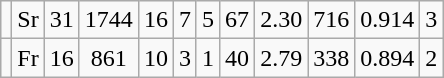<table class="wikitable sortable" style="text-align:center">
<tr>
<td align=left></td>
<td>Sr</td>
<td>31</td>
<td>1744</td>
<td>16</td>
<td>7</td>
<td>5</td>
<td>67</td>
<td>2.30</td>
<td>716</td>
<td>0.914</td>
<td>3</td>
</tr>
<tr>
<td align=left></td>
<td>Fr</td>
<td>16</td>
<td>861</td>
<td>10</td>
<td>3</td>
<td>1</td>
<td>40</td>
<td>2.79</td>
<td>338</td>
<td>0.894</td>
<td>2</td>
</tr>
</table>
